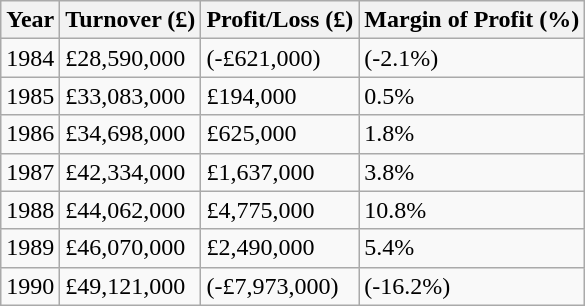<table class="wikitable floatright">
<tr>
<th>Year</th>
<th>Turnover (£)</th>
<th>Profit/Loss (£)</th>
<th>Margin of Profit (%)</th>
</tr>
<tr>
<td>1984</td>
<td>£28,590,000</td>
<td>(-£621,000)</td>
<td>(-2.1%)</td>
</tr>
<tr>
<td>1985</td>
<td>£33,083,000</td>
<td>£194,000</td>
<td>0.5%</td>
</tr>
<tr>
<td>1986</td>
<td>£34,698,000</td>
<td>£625,000</td>
<td>1.8%</td>
</tr>
<tr>
<td>1987</td>
<td>£42,334,000</td>
<td>£1,637,000</td>
<td>3.8%</td>
</tr>
<tr>
<td>1988</td>
<td>£44,062,000</td>
<td>£4,775,000</td>
<td>10.8%</td>
</tr>
<tr>
<td>1989</td>
<td>£46,070,000</td>
<td>£2,490,000</td>
<td>5.4%</td>
</tr>
<tr>
<td>1990</td>
<td>£49,121,000</td>
<td>(-£7,973,000)</td>
<td>(-16.2%)</td>
</tr>
</table>
